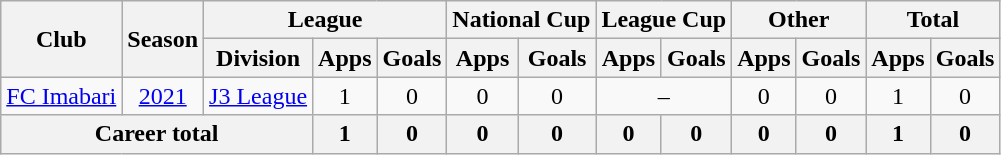<table class="wikitable" style="text-align: center">
<tr>
<th rowspan="2">Club</th>
<th rowspan="2">Season</th>
<th colspan="3">League</th>
<th colspan="2">National Cup</th>
<th colspan="2">League Cup</th>
<th colspan="2">Other</th>
<th colspan="2">Total</th>
</tr>
<tr>
<th>Division</th>
<th>Apps</th>
<th>Goals</th>
<th>Apps</th>
<th>Goals</th>
<th>Apps</th>
<th>Goals</th>
<th>Apps</th>
<th>Goals</th>
<th>Apps</th>
<th>Goals</th>
</tr>
<tr>
<td><a href='#'>FC Imabari</a></td>
<td><a href='#'>2021</a></td>
<td><a href='#'>J3 League</a></td>
<td>1</td>
<td>0</td>
<td>0</td>
<td>0</td>
<td colspan="2">–</td>
<td>0</td>
<td>0</td>
<td>1</td>
<td>0</td>
</tr>
<tr>
<th colspan=3>Career total</th>
<th>1</th>
<th>0</th>
<th>0</th>
<th>0</th>
<th>0</th>
<th>0</th>
<th>0</th>
<th>0</th>
<th>1</th>
<th>0</th>
</tr>
</table>
